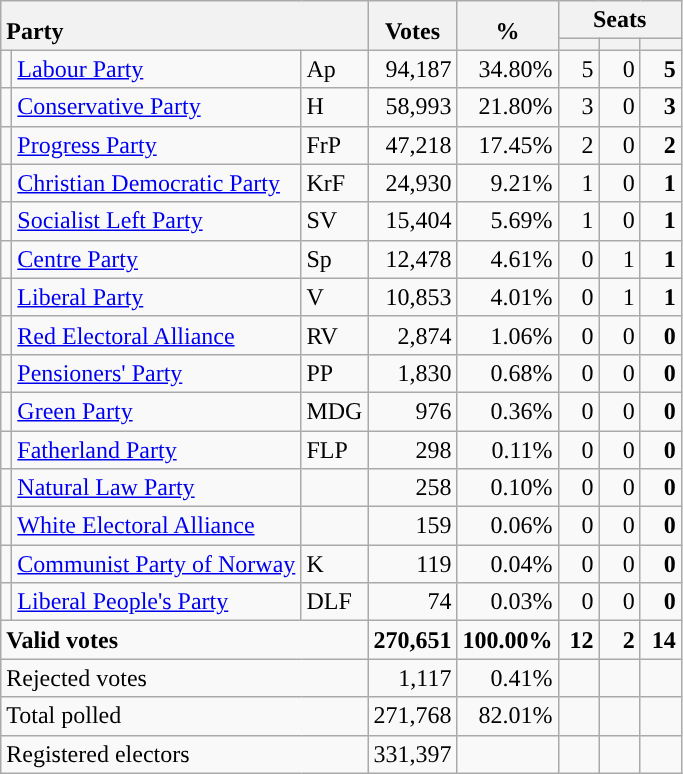<table class="wikitable" border="1" style="text-align:right;">
<tr>
<th style="text-align:left;" valign=bottom rowspan=2 colspan=3>Party</th>
<th align=center valign=bottom rowspan=2 width="50">Votes</th>
<th align=center valign=bottom rowspan=2 width="50">%</th>
<th colspan=3>Seats</th>
</tr>
<tr>
<th align=center valign=bottom width="20"><small></small></th>
<th align=center valign=bottom width="20"><small><a href='#'></a></small></th>
<th align=center valign=bottom width="20"><small></small></th>
</tr>
<tr>
<td style="color:inherit;background:"></td>
<td align=left><a href='#'>Labour Party</a></td>
<td align=left>Ap</td>
<td>94,187</td>
<td>34.80%</td>
<td>5</td>
<td>0</td>
<td><strong>5</strong></td>
</tr>
<tr>
<td style="color:inherit;background:"></td>
<td align=left><a href='#'>Conservative Party</a></td>
<td align=left>H</td>
<td>58,993</td>
<td>21.80%</td>
<td>3</td>
<td>0</td>
<td><strong>3</strong></td>
</tr>
<tr>
<td style="color:inherit;background:"></td>
<td align=left><a href='#'>Progress Party</a></td>
<td align=left>FrP</td>
<td>47,218</td>
<td>17.45%</td>
<td>2</td>
<td>0</td>
<td><strong>2</strong></td>
</tr>
<tr>
<td style="color:inherit;background:"></td>
<td align=left><a href='#'>Christian Democratic Party</a></td>
<td align=left>KrF</td>
<td>24,930</td>
<td>9.21%</td>
<td>1</td>
<td>0</td>
<td><strong>1</strong></td>
</tr>
<tr>
<td style="color:inherit;background:"></td>
<td align=left><a href='#'>Socialist Left Party</a></td>
<td align=left>SV</td>
<td>15,404</td>
<td>5.69%</td>
<td>1</td>
<td>0</td>
<td><strong>1</strong></td>
</tr>
<tr>
<td style="color:inherit;background:"></td>
<td align=left><a href='#'>Centre Party</a></td>
<td align=left>Sp</td>
<td>12,478</td>
<td>4.61%</td>
<td>0</td>
<td>1</td>
<td><strong>1</strong></td>
</tr>
<tr>
<td style="color:inherit;background:"></td>
<td align=left><a href='#'>Liberal Party</a></td>
<td align=left>V</td>
<td>10,853</td>
<td>4.01%</td>
<td>0</td>
<td>1</td>
<td><strong>1</strong></td>
</tr>
<tr>
<td style="color:inherit;background:"></td>
<td align=left><a href='#'>Red Electoral Alliance</a></td>
<td align=left>RV</td>
<td>2,874</td>
<td>1.06%</td>
<td>0</td>
<td>0</td>
<td><strong>0</strong></td>
</tr>
<tr>
<td style="color:inherit;background:"></td>
<td align=left><a href='#'>Pensioners' Party</a></td>
<td align=left>PP</td>
<td>1,830</td>
<td>0.68%</td>
<td>0</td>
<td>0</td>
<td><strong>0</strong></td>
</tr>
<tr>
<td style="color:inherit;background:"></td>
<td align=left><a href='#'>Green Party</a></td>
<td align=left>MDG</td>
<td>976</td>
<td>0.36%</td>
<td>0</td>
<td>0</td>
<td><strong>0</strong></td>
</tr>
<tr>
<td style="color:inherit;background:"></td>
<td align=left><a href='#'>Fatherland Party</a></td>
<td align=left>FLP</td>
<td>298</td>
<td>0.11%</td>
<td>0</td>
<td>0</td>
<td><strong>0</strong></td>
</tr>
<tr>
<td></td>
<td align=left><a href='#'>Natural Law Party</a></td>
<td align=left></td>
<td>258</td>
<td>0.10%</td>
<td>0</td>
<td>0</td>
<td><strong>0</strong></td>
</tr>
<tr>
<td style="color:inherit;background:"></td>
<td align=left><a href='#'>White Electoral Alliance</a></td>
<td align=left></td>
<td>159</td>
<td>0.06%</td>
<td>0</td>
<td>0</td>
<td><strong>0</strong></td>
</tr>
<tr>
<td style="color:inherit;background:"></td>
<td align=left><a href='#'>Communist Party of Norway</a></td>
<td align=left>K</td>
<td>119</td>
<td>0.04%</td>
<td>0</td>
<td>0</td>
<td><strong>0</strong></td>
</tr>
<tr>
<td style="color:inherit;background:"></td>
<td align=left><a href='#'>Liberal People's Party</a></td>
<td align=left>DLF</td>
<td>74</td>
<td>0.03%</td>
<td>0</td>
<td>0</td>
<td><strong>0</strong></td>
</tr>
<tr style="font-weight:bold">
<td align=left colspan=3>Valid votes</td>
<td>270,651</td>
<td>100.00%</td>
<td>12</td>
<td>2</td>
<td>14</td>
</tr>
<tr>
<td align=left colspan=3>Rejected votes</td>
<td>1,117</td>
<td>0.41%</td>
<td></td>
<td></td>
<td></td>
</tr>
<tr>
<td align=left colspan=3>Total polled</td>
<td>271,768</td>
<td>82.01%</td>
<td></td>
<td></td>
<td></td>
</tr>
<tr>
<td align=left colspan=3>Registered electors</td>
<td>331,397</td>
<td></td>
<td></td>
<td></td>
<td></td>
</tr>
</table>
